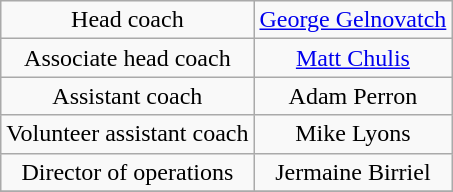<table class="wikitable" style="text-align: center;">
<tr>
<td>Head coach</td>
<td><a href='#'>George Gelnovatch</a></td>
</tr>
<tr>
<td>Associate head coach</td>
<td><a href='#'>Matt Chulis</a></td>
</tr>
<tr>
<td>Assistant coach</td>
<td>Adam Perron</td>
</tr>
<tr>
<td>Volunteer assistant coach</td>
<td>Mike Lyons</td>
</tr>
<tr>
<td>Director of operations</td>
<td>Jermaine Birriel</td>
</tr>
<tr>
</tr>
</table>
